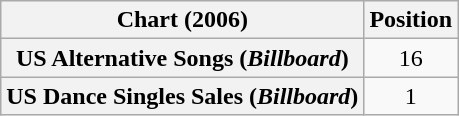<table class="wikitable sortable plainrowheaders" style="text-align:center">
<tr>
<th scope="col">Chart (2006)</th>
<th scope="col">Position</th>
</tr>
<tr>
<th scope="row">US Alternative Songs (<em>Billboard</em>)</th>
<td>16</td>
</tr>
<tr>
<th scope="row">US Dance Singles Sales (<em>Billboard</em>)</th>
<td>1</td>
</tr>
</table>
